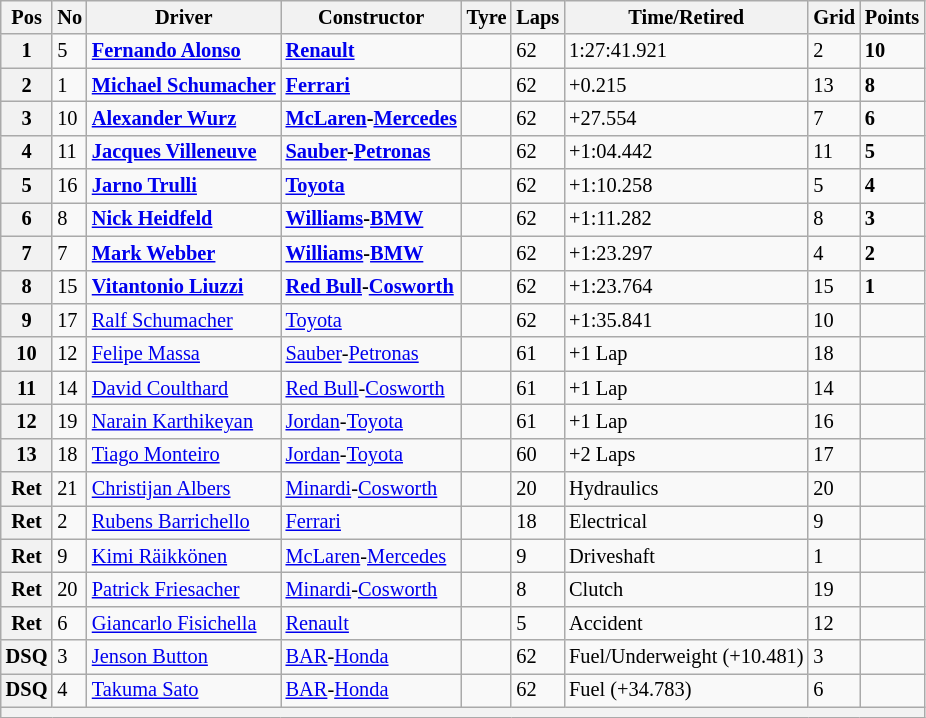<table class="wikitable" style="font-size: 85%;">
<tr>
<th>Pos</th>
<th>No</th>
<th>Driver</th>
<th>Constructor</th>
<th>Tyre</th>
<th>Laps</th>
<th>Time/Retired</th>
<th>Grid</th>
<th>Points</th>
</tr>
<tr>
<th>1</th>
<td>5</td>
<td> <strong><a href='#'>Fernando Alonso</a></strong></td>
<td><strong><a href='#'>Renault</a></strong></td>
<td></td>
<td>62</td>
<td>1:27:41.921</td>
<td>2</td>
<td><strong>10</strong></td>
</tr>
<tr>
<th>2</th>
<td>1</td>
<td> <strong><a href='#'>Michael Schumacher</a></strong></td>
<td><strong><a href='#'>Ferrari</a></strong></td>
<td></td>
<td>62</td>
<td>+0.215</td>
<td>13</td>
<td><strong>8</strong></td>
</tr>
<tr>
<th>3</th>
<td>10</td>
<td> <strong><a href='#'>Alexander Wurz</a></strong></td>
<td><strong><a href='#'>McLaren</a>-<a href='#'>Mercedes</a></strong></td>
<td></td>
<td>62</td>
<td>+27.554</td>
<td>7</td>
<td><strong>6</strong></td>
</tr>
<tr>
<th>4</th>
<td>11</td>
<td> <strong><a href='#'>Jacques Villeneuve</a></strong></td>
<td><strong><a href='#'>Sauber</a>-<a href='#'>Petronas</a></strong></td>
<td></td>
<td>62</td>
<td>+1:04.442</td>
<td>11</td>
<td><strong>5</strong></td>
</tr>
<tr>
<th>5</th>
<td>16</td>
<td> <strong><a href='#'>Jarno Trulli</a></strong></td>
<td><strong><a href='#'>Toyota</a></strong></td>
<td></td>
<td>62</td>
<td>+1:10.258</td>
<td>5</td>
<td><strong>4</strong></td>
</tr>
<tr>
<th>6</th>
<td>8</td>
<td> <strong><a href='#'>Nick Heidfeld</a></strong></td>
<td><strong><a href='#'>Williams</a>-<a href='#'>BMW</a></strong></td>
<td></td>
<td>62</td>
<td>+1:11.282</td>
<td>8</td>
<td><strong>3</strong></td>
</tr>
<tr>
<th>7</th>
<td>7</td>
<td> <strong><a href='#'>Mark Webber</a></strong></td>
<td><strong><a href='#'>Williams</a>-<a href='#'>BMW</a></strong></td>
<td></td>
<td>62</td>
<td>+1:23.297</td>
<td>4</td>
<td><strong>2</strong></td>
</tr>
<tr>
<th>8</th>
<td>15</td>
<td> <strong><a href='#'>Vitantonio Liuzzi</a></strong></td>
<td><strong><a href='#'>Red Bull</a>-<a href='#'>Cosworth</a></strong></td>
<td></td>
<td>62</td>
<td>+1:23.764</td>
<td>15</td>
<td><strong>1</strong></td>
</tr>
<tr>
<th>9</th>
<td>17</td>
<td> <a href='#'>Ralf Schumacher</a></td>
<td><a href='#'>Toyota</a></td>
<td></td>
<td>62</td>
<td>+1:35.841</td>
<td>10</td>
<td> </td>
</tr>
<tr>
<th>10</th>
<td>12</td>
<td> <a href='#'>Felipe Massa</a></td>
<td><a href='#'>Sauber</a>-<a href='#'>Petronas</a></td>
<td></td>
<td>61</td>
<td>+1 Lap</td>
<td>18</td>
<td></td>
</tr>
<tr>
<th>11</th>
<td>14</td>
<td> <a href='#'>David Coulthard</a></td>
<td><a href='#'>Red Bull</a>-<a href='#'>Cosworth</a></td>
<td></td>
<td>61</td>
<td>+1 Lap</td>
<td>14</td>
<td></td>
</tr>
<tr>
<th>12</th>
<td>19</td>
<td> <a href='#'>Narain Karthikeyan</a></td>
<td><a href='#'>Jordan</a>-<a href='#'>Toyota</a></td>
<td></td>
<td>61</td>
<td>+1 Lap</td>
<td>16</td>
<td></td>
</tr>
<tr>
<th>13</th>
<td>18</td>
<td> <a href='#'>Tiago Monteiro</a></td>
<td><a href='#'>Jordan</a>-<a href='#'>Toyota</a></td>
<td></td>
<td>60</td>
<td>+2 Laps</td>
<td>17</td>
<td></td>
</tr>
<tr>
<th>Ret</th>
<td>21</td>
<td> <a href='#'>Christijan Albers</a></td>
<td><a href='#'>Minardi</a>-<a href='#'>Cosworth</a></td>
<td></td>
<td>20</td>
<td>Hydraulics</td>
<td>20</td>
<td></td>
</tr>
<tr>
<th>Ret</th>
<td>2</td>
<td> <a href='#'>Rubens Barrichello</a></td>
<td><a href='#'>Ferrari</a></td>
<td></td>
<td>18</td>
<td>Electrical</td>
<td>9</td>
<td></td>
</tr>
<tr>
<th>Ret</th>
<td>9</td>
<td> <a href='#'>Kimi Räikkönen</a></td>
<td><a href='#'>McLaren</a>-<a href='#'>Mercedes</a></td>
<td></td>
<td>9</td>
<td>Driveshaft</td>
<td>1</td>
<td></td>
</tr>
<tr>
<th>Ret</th>
<td>20</td>
<td> <a href='#'>Patrick Friesacher</a></td>
<td><a href='#'>Minardi</a>-<a href='#'>Cosworth</a></td>
<td></td>
<td>8</td>
<td>Clutch</td>
<td>19</td>
<td></td>
</tr>
<tr>
<th>Ret</th>
<td>6</td>
<td> <a href='#'>Giancarlo Fisichella</a></td>
<td><a href='#'>Renault</a></td>
<td></td>
<td>5</td>
<td>Accident</td>
<td>12</td>
<td></td>
</tr>
<tr>
<th>DSQ</th>
<td>3</td>
<td> <a href='#'>Jenson Button</a></td>
<td><a href='#'>BAR</a>-<a href='#'>Honda</a></td>
<td></td>
<td>62</td>
<td>Fuel/Underweight (+10.481)</td>
<td>3</td>
<td></td>
</tr>
<tr>
<th>DSQ</th>
<td>4</td>
<td> <a href='#'>Takuma Sato</a></td>
<td><a href='#'>BAR</a>-<a href='#'>Honda</a></td>
<td></td>
<td>62</td>
<td>Fuel (+34.783)</td>
<td>6</td>
<td></td>
</tr>
<tr>
<th colspan="9"></th>
</tr>
</table>
